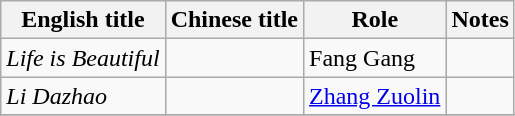<table class="wikitable">
<tr>
<th>English title</th>
<th>Chinese title</th>
<th>Role</th>
<th>Notes</th>
</tr>
<tr>
<td><em>Life is Beautiful</em></td>
<td></td>
<td>Fang Gang</td>
<td></td>
</tr>
<tr>
<td><em>Li Dazhao</em></td>
<td></td>
<td><a href='#'>Zhang Zuolin</a></td>
<td></td>
</tr>
<tr>
</tr>
</table>
